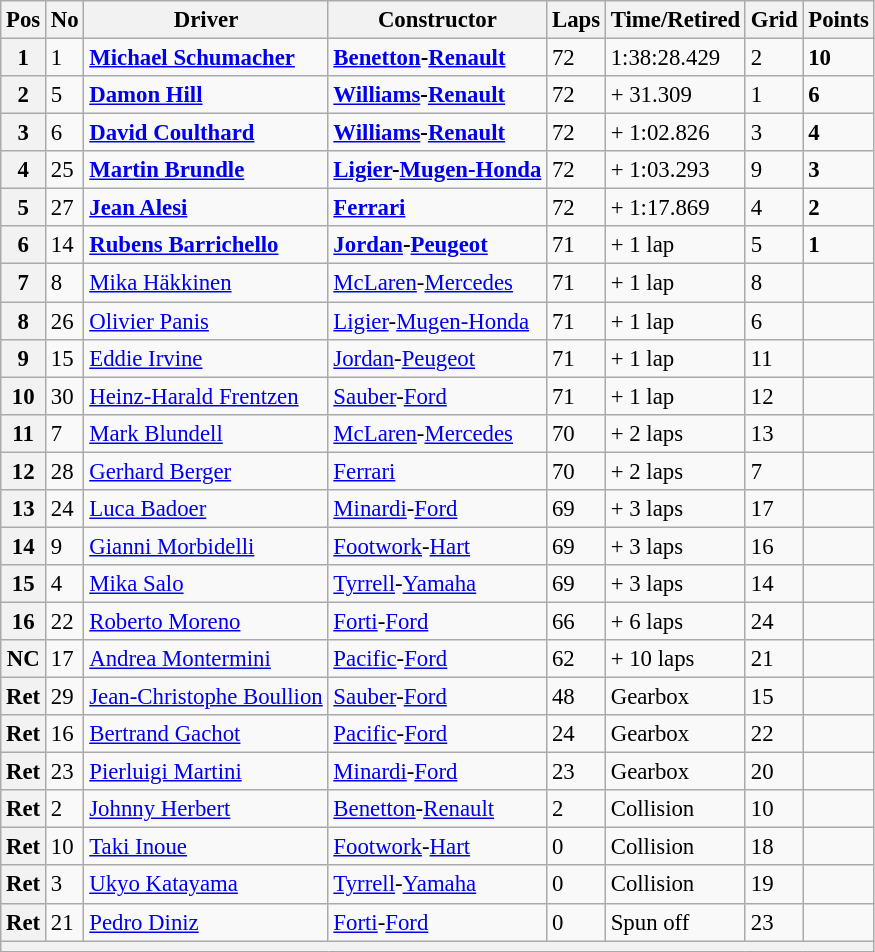<table class="wikitable" style="font-size: 95%;">
<tr>
<th>Pos</th>
<th>No</th>
<th>Driver</th>
<th>Constructor</th>
<th>Laps</th>
<th>Time/Retired</th>
<th>Grid</th>
<th>Points</th>
</tr>
<tr>
<th>1</th>
<td>1</td>
<td> <strong><a href='#'>Michael Schumacher</a></strong></td>
<td><strong><a href='#'>Benetton</a>-<a href='#'>Renault</a></strong></td>
<td>72</td>
<td>1:38:28.429</td>
<td>2</td>
<td><strong>10</strong></td>
</tr>
<tr>
<th>2</th>
<td>5</td>
<td> <strong><a href='#'>Damon Hill</a></strong></td>
<td><strong><a href='#'>Williams</a>-<a href='#'>Renault</a></strong></td>
<td>72</td>
<td>+ 31.309</td>
<td>1</td>
<td><strong>6</strong></td>
</tr>
<tr>
<th>3</th>
<td>6</td>
<td> <strong><a href='#'>David Coulthard</a></strong></td>
<td><strong><a href='#'>Williams</a>-<a href='#'>Renault</a></strong></td>
<td>72</td>
<td>+ 1:02.826</td>
<td>3</td>
<td><strong>4</strong></td>
</tr>
<tr>
<th>4</th>
<td>25</td>
<td> <strong><a href='#'>Martin Brundle</a></strong></td>
<td><strong><a href='#'>Ligier</a>-<a href='#'>Mugen-Honda</a></strong></td>
<td>72</td>
<td>+ 1:03.293</td>
<td>9</td>
<td><strong>3</strong></td>
</tr>
<tr>
<th>5</th>
<td>27</td>
<td> <strong><a href='#'>Jean Alesi</a></strong></td>
<td><strong><a href='#'>Ferrari</a></strong></td>
<td>72</td>
<td>+ 1:17.869</td>
<td>4</td>
<td><strong>2</strong></td>
</tr>
<tr>
<th>6</th>
<td>14</td>
<td> <strong><a href='#'>Rubens Barrichello</a></strong></td>
<td><strong><a href='#'>Jordan</a>-<a href='#'>Peugeot</a></strong></td>
<td>71</td>
<td>+ 1 lap</td>
<td>5</td>
<td><strong>1</strong></td>
</tr>
<tr>
<th>7</th>
<td>8</td>
<td> <a href='#'>Mika Häkkinen</a></td>
<td><a href='#'>McLaren</a>-<a href='#'>Mercedes</a></td>
<td>71</td>
<td>+ 1 lap</td>
<td>8</td>
<td> </td>
</tr>
<tr>
<th>8</th>
<td>26</td>
<td> <a href='#'>Olivier Panis</a></td>
<td><a href='#'>Ligier</a>-<a href='#'>Mugen-Honda</a></td>
<td>71</td>
<td>+ 1 lap</td>
<td>6</td>
<td> </td>
</tr>
<tr>
<th>9</th>
<td>15</td>
<td> <a href='#'>Eddie Irvine</a></td>
<td><a href='#'>Jordan</a>-<a href='#'>Peugeot</a></td>
<td>71</td>
<td>+ 1 lap</td>
<td>11</td>
<td> </td>
</tr>
<tr>
<th>10</th>
<td>30</td>
<td> <a href='#'>Heinz-Harald Frentzen</a></td>
<td><a href='#'>Sauber</a>-<a href='#'>Ford</a></td>
<td>71</td>
<td>+ 1 lap</td>
<td>12</td>
<td> </td>
</tr>
<tr>
<th>11</th>
<td>7</td>
<td> <a href='#'>Mark Blundell</a></td>
<td><a href='#'>McLaren</a>-<a href='#'>Mercedes</a></td>
<td>70</td>
<td>+ 2 laps</td>
<td>13</td>
<td> </td>
</tr>
<tr>
<th>12</th>
<td>28</td>
<td> <a href='#'>Gerhard Berger</a></td>
<td><a href='#'>Ferrari</a></td>
<td>70</td>
<td>+ 2 laps</td>
<td>7</td>
<td> </td>
</tr>
<tr>
<th>13</th>
<td>24</td>
<td> <a href='#'>Luca Badoer</a></td>
<td><a href='#'>Minardi</a>-<a href='#'>Ford</a></td>
<td>69</td>
<td>+ 3 laps</td>
<td>17</td>
<td> </td>
</tr>
<tr>
<th>14</th>
<td>9</td>
<td> <a href='#'>Gianni Morbidelli</a></td>
<td><a href='#'>Footwork</a>-<a href='#'>Hart</a></td>
<td>69</td>
<td>+ 3 laps</td>
<td>16</td>
<td> </td>
</tr>
<tr>
<th>15</th>
<td>4</td>
<td> <a href='#'>Mika Salo</a></td>
<td><a href='#'>Tyrrell</a>-<a href='#'>Yamaha</a></td>
<td>69</td>
<td>+ 3 laps</td>
<td>14</td>
<td> </td>
</tr>
<tr>
<th>16</th>
<td>22</td>
<td> <a href='#'>Roberto Moreno</a></td>
<td><a href='#'>Forti</a>-<a href='#'>Ford</a></td>
<td>66</td>
<td>+ 6 laps</td>
<td>24</td>
<td> </td>
</tr>
<tr>
<th>NC</th>
<td>17</td>
<td> <a href='#'>Andrea Montermini</a></td>
<td><a href='#'>Pacific</a>-<a href='#'>Ford</a></td>
<td>62</td>
<td>+ 10 laps</td>
<td>21</td>
<td> </td>
</tr>
<tr>
<th>Ret</th>
<td>29</td>
<td> <a href='#'>Jean-Christophe Boullion</a></td>
<td><a href='#'>Sauber</a>-<a href='#'>Ford</a></td>
<td>48</td>
<td>Gearbox</td>
<td>15</td>
<td> </td>
</tr>
<tr>
<th>Ret</th>
<td>16</td>
<td> <a href='#'>Bertrand Gachot</a></td>
<td><a href='#'>Pacific</a>-<a href='#'>Ford</a></td>
<td>24</td>
<td>Gearbox</td>
<td>22</td>
<td> </td>
</tr>
<tr>
<th>Ret</th>
<td>23</td>
<td> <a href='#'>Pierluigi Martini</a></td>
<td><a href='#'>Minardi</a>-<a href='#'>Ford</a></td>
<td>23</td>
<td>Gearbox</td>
<td>20</td>
<td> </td>
</tr>
<tr>
<th>Ret</th>
<td>2</td>
<td> <a href='#'>Johnny Herbert</a></td>
<td><a href='#'>Benetton</a>-<a href='#'>Renault</a></td>
<td>2</td>
<td>Collision</td>
<td>10</td>
<td> </td>
</tr>
<tr>
<th>Ret</th>
<td>10</td>
<td> <a href='#'>Taki Inoue</a></td>
<td><a href='#'>Footwork</a>-<a href='#'>Hart</a></td>
<td>0</td>
<td>Collision</td>
<td>18</td>
<td> </td>
</tr>
<tr>
<th>Ret</th>
<td>3</td>
<td> <a href='#'>Ukyo Katayama</a></td>
<td><a href='#'>Tyrrell</a>-<a href='#'>Yamaha</a></td>
<td>0</td>
<td>Collision</td>
<td>19</td>
<td> </td>
</tr>
<tr>
<th>Ret</th>
<td>21</td>
<td> <a href='#'>Pedro Diniz</a></td>
<td><a href='#'>Forti</a>-<a href='#'>Ford</a></td>
<td>0</td>
<td>Spun off</td>
<td>23</td>
<td> </td>
</tr>
<tr>
<th colspan="8"></th>
</tr>
</table>
